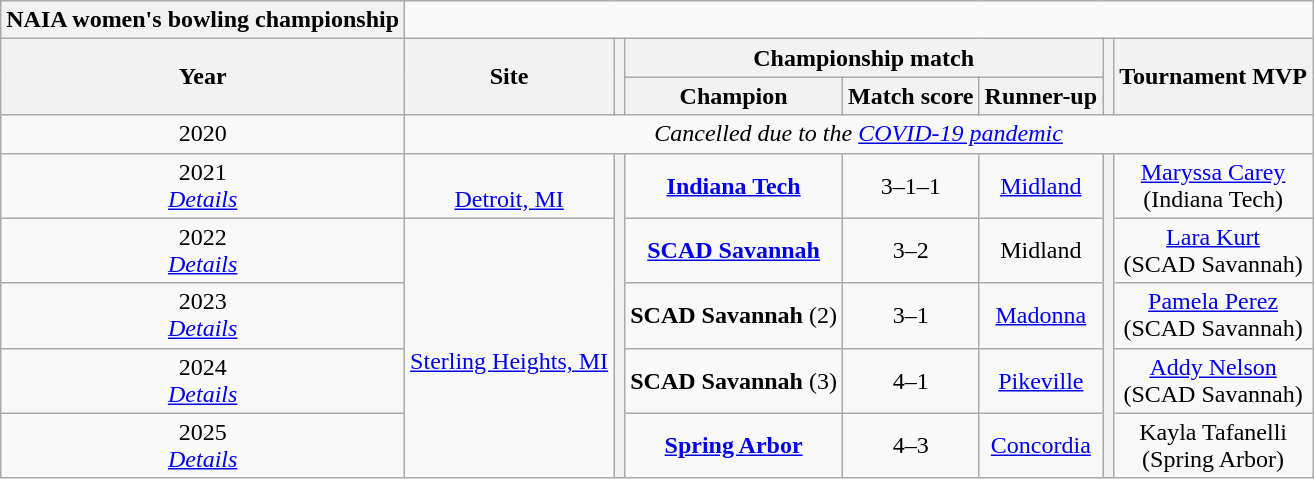<table class="wikitable" style="text-align:center">
<tr>
<th style=>NAIA women's bowling championship</th>
</tr>
<tr>
<th rowspan=2>Year</th>
<th rowspan=2>Site</th>
<th rowspan=2></th>
<th colspan=3>Championship match</th>
<th rowspan=2></th>
<th rowspan=2>Tournament MVP</th>
</tr>
<tr>
<th>Champion</th>
<th>Match score</th>
<th>Runner-up</th>
</tr>
<tr>
<td>2020</td>
<td colspan=8><em>Cancelled due to the <a href='#'>COVID-19 pandemic</a></em></td>
</tr>
<tr>
<td>2021 <br> <em><a href='#'>Details</a></em></td>
<td><br><a href='#'>Detroit, MI</a></td>
<th rowspan=5></th>
<td><strong><a href='#'>Indiana Tech</a></strong></td>
<td>3–1–1</td>
<td><a href='#'>Midland</a></td>
<th rowspan=5></th>
<td><a href='#'>Maryssa Carey</a><br>(Indiana Tech)</td>
</tr>
<tr>
<td>2022 <br> <em><a href='#'>Details</a></em></td>
<td rowspan=4><br><a href='#'>Sterling Heights, MI</a></td>
<td><strong><a href='#'>SCAD Savannah</a></strong></td>
<td>3–2</td>
<td>Midland</td>
<td><a href='#'>Lara Kurt</a><br>(SCAD Savannah)</td>
</tr>
<tr>
<td>2023 <br> <em><a href='#'>Details</a></em></td>
<td><strong>SCAD Savannah</strong> (2)</td>
<td>3–1</td>
<td><a href='#'>Madonna</a></td>
<td><a href='#'>Pamela Perez</a><br>(SCAD Savannah)</td>
</tr>
<tr>
<td>2024 <br> <em><a href='#'>Details</a></em></td>
<td><strong>SCAD Savannah</strong> (3)</td>
<td>4–1</td>
<td><a href='#'>Pikeville</a></td>
<td><a href='#'>Addy Nelson</a><br>(SCAD Savannah)</td>
</tr>
<tr>
<td>2025 <br> <em><a href='#'>Details</a></em></td>
<td><strong><a href='#'>Spring Arbor</a></strong></td>
<td>4–3</td>
<td><a href='#'>Concordia</a></td>
<td>Kayla Tafanelli<br>(Spring Arbor)</td>
</tr>
</table>
